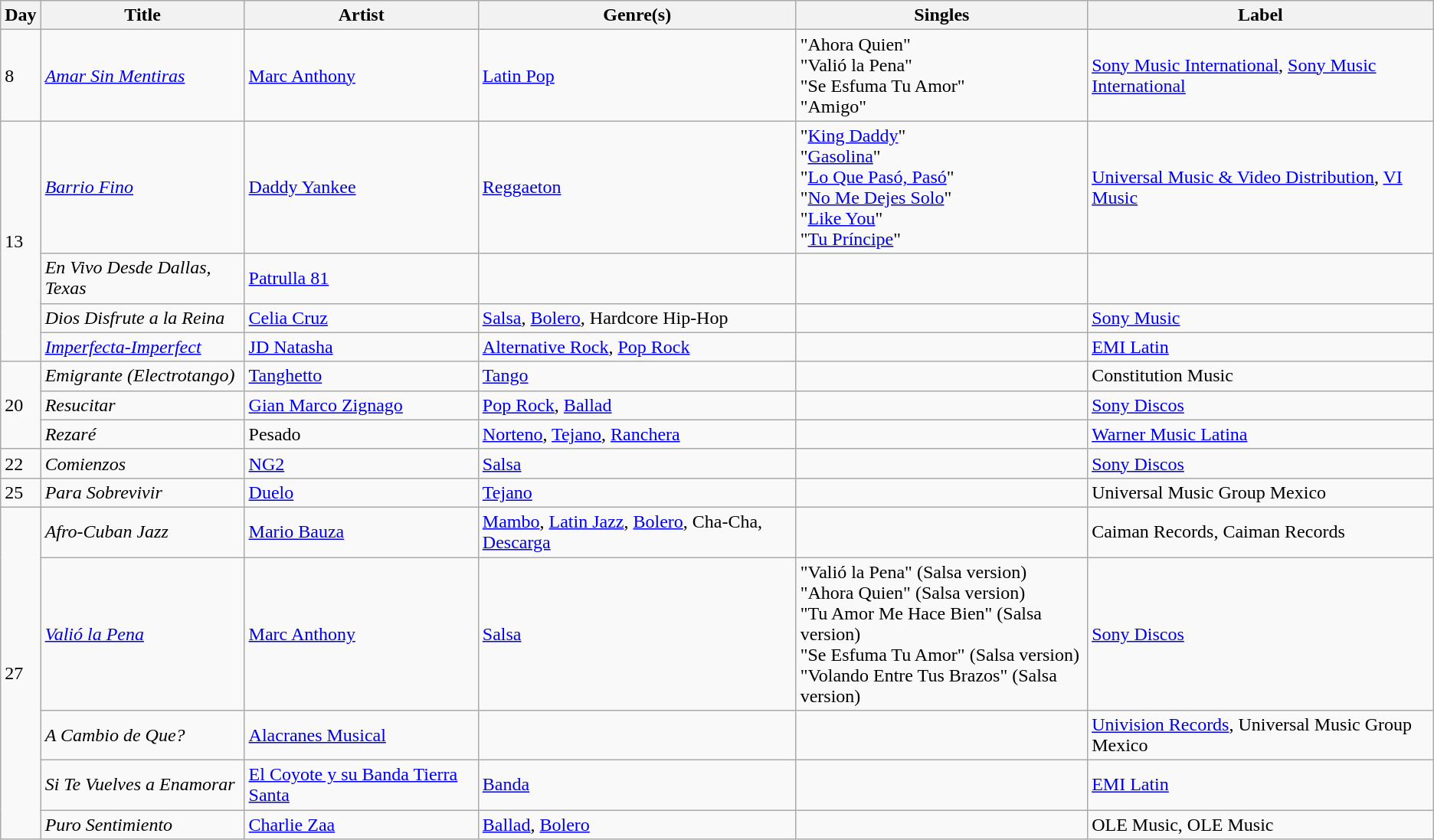<table class="wikitable sortable" style="text-align: left;">
<tr>
<th>Day</th>
<th>Title</th>
<th>Artist</th>
<th>Genre(s)</th>
<th>Singles</th>
<th>Label</th>
</tr>
<tr>
<td>8</td>
<td><em><a href='#'>Amar Sin Mentiras</a></em></td>
<td><a href='#'>Marc Anthony</a></td>
<td><a href='#'>Latin Pop</a></td>
<td>"Ahora Quien"<br>"Valió la Pena"<br>"Se Esfuma Tu Amor"<br>"Amigo"</td>
<td><a href='#'>Sony Music International</a>, <a href='#'>Sony Music International</a></td>
</tr>
<tr>
<td rowspan="4">13</td>
<td><em><a href='#'>Barrio Fino</a></em></td>
<td><a href='#'>Daddy Yankee</a></td>
<td><a href='#'>Reggaeton</a></td>
<td>"<a href='#'>King Daddy</a>"<br>"<a href='#'>Gasolina</a>"<br>"<a href='#'>Lo Que Pasó, Pasó</a>"<br>"<a href='#'>No Me Dejes Solo</a>"<br>"<a href='#'>Like You</a>"<br>"<a href='#'>Tu Príncipe</a>"</td>
<td><a href='#'>Universal Music & Video Distribution</a>, <a href='#'>VI Music</a></td>
</tr>
<tr>
<td><em>En Vivo Desde Dallas, Texas</em></td>
<td><a href='#'>Patrulla 81</a></td>
<td></td>
<td></td>
<td></td>
</tr>
<tr>
<td><em>Dios Disfrute a la Reina</em></td>
<td><a href='#'>Celia Cruz</a></td>
<td><a href='#'>Salsa</a>, <a href='#'>Bolero</a>, Hardcore Hip-Hop</td>
<td></td>
<td><a href='#'>Sony Music</a></td>
</tr>
<tr>
<td><em><a href='#'>Imperfecta-Imperfect</a></em></td>
<td><a href='#'>JD Natasha</a></td>
<td><a href='#'>Alternative Rock</a>, <a href='#'>Pop Rock</a></td>
<td></td>
<td><a href='#'>EMI Latin</a></td>
</tr>
<tr>
<td rowspan="3">20</td>
<td><em>Emigrante (Electrotango)</em></td>
<td><a href='#'>Tanghetto</a></td>
<td><a href='#'>Tango</a></td>
<td></td>
<td>Constitution Music</td>
</tr>
<tr>
<td><em>Resucitar</em></td>
<td><a href='#'>Gian Marco Zignago</a></td>
<td><a href='#'>Pop Rock</a>, <a href='#'>Ballad</a></td>
<td></td>
<td><a href='#'>Sony Discos</a></td>
</tr>
<tr>
<td><em>Rezaré</em></td>
<td>Pesado</td>
<td><a href='#'>Norteno</a>, <a href='#'>Tejano</a>, <a href='#'>Ranchera</a></td>
<td></td>
<td><a href='#'>Warner Music Latina</a></td>
</tr>
<tr>
<td>22</td>
<td><em>Comienzos</em></td>
<td><a href='#'>NG2</a></td>
<td><a href='#'>Salsa</a></td>
<td></td>
<td><a href='#'>Sony Discos</a></td>
</tr>
<tr>
<td>25</td>
<td><em>Para Sobrevivir</em></td>
<td><a href='#'>Duelo</a></td>
<td><a href='#'>Tejano</a></td>
<td></td>
<td>Universal Music Group Mexico</td>
</tr>
<tr>
<td rowspan="5">27</td>
<td><em>Afro-Cuban Jazz</em></td>
<td><a href='#'>Mario Bauza</a></td>
<td><a href='#'>Mambo</a>, <a href='#'>Latin Jazz</a>, <a href='#'>Bolero</a>, Cha-Cha, <a href='#'>Descarga</a></td>
<td></td>
<td>Caiman Records, Caiman Records</td>
</tr>
<tr>
<td><em><a href='#'>Valió la Pena</a></em></td>
<td><a href='#'>Marc Anthony</a></td>
<td><a href='#'>Salsa</a></td>
<td>"Valió la Pena" (Salsa version)<br>"Ahora Quien" (Salsa version)<br>"Tu Amor Me Hace Bien" (Salsa version)<br>"Se Esfuma Tu Amor" (Salsa version)<br>"Volando Entre Tus Brazos" (Salsa version)</td>
<td><a href='#'>Sony Discos</a></td>
</tr>
<tr>
<td><em>A Cambio de Que?</em></td>
<td><a href='#'>Alacranes Musical</a></td>
<td></td>
<td></td>
<td><a href='#'>Univision Records</a>, Universal Music Group Mexico</td>
</tr>
<tr>
<td><em>Si Te Vuelves a Enamorar</em></td>
<td><a href='#'>El Coyote y su Banda Tierra Santa</a></td>
<td><a href='#'>Banda</a></td>
<td></td>
<td><a href='#'>EMI Latin</a></td>
</tr>
<tr>
<td><em>Puro Sentimiento</em></td>
<td><a href='#'>Charlie Zaa</a></td>
<td><a href='#'>Ballad</a>, <a href='#'>Bolero</a></td>
<td></td>
<td>OLE Music, OLE Music</td>
</tr>
</table>
